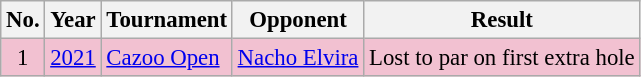<table class="wikitable" style="font-size:95%;">
<tr>
<th>No.</th>
<th>Year</th>
<th>Tournament</th>
<th>Opponent</th>
<th>Result</th>
</tr>
<tr style="background:#F2C1D1;">
<td align=center>1</td>
<td><a href='#'>2021</a></td>
<td><a href='#'>Cazoo Open</a></td>
<td> <a href='#'>Nacho Elvira</a></td>
<td>Lost to par on first extra hole</td>
</tr>
</table>
